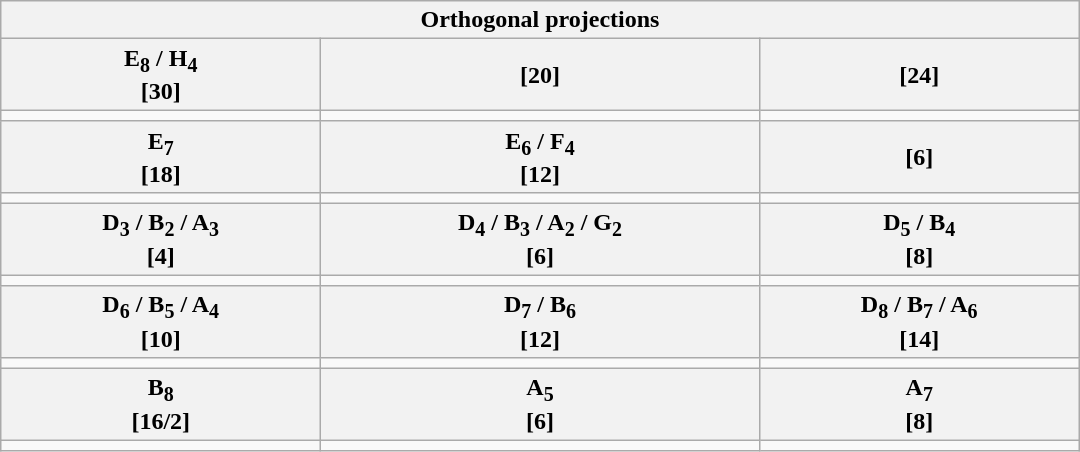<table class="wikitable collapsible collapsed" width=720>
<tr>
<th colspan=3>Orthogonal projections</th>
</tr>
<tr>
<th>E<sub>8</sub> / H<sub>4</sub><br>[30]</th>
<th>[20]</th>
<th>[24]</th>
</tr>
<tr align=center>
<td></td>
<td></td>
<td></td>
</tr>
<tr align=center>
<th>E<sub>7</sub><br>[18]</th>
<th>E<sub>6</sub> / F<sub>4</sub><br>[12]</th>
<th>[6]</th>
</tr>
<tr align=center>
<td></td>
<td></td>
<td></td>
</tr>
<tr align=center>
<th>D<sub>3</sub> / B<sub>2</sub> / A<sub>3</sub><br>[4]</th>
<th>D<sub>4</sub> / B<sub>3</sub> / A<sub>2</sub> / G<sub>2</sub><br>[6]</th>
<th>D<sub>5</sub> / B<sub>4</sub><br>[8]</th>
</tr>
<tr align=center>
<td></td>
<td></td>
<td></td>
</tr>
<tr align=center>
<th>D<sub>6</sub> / B<sub>5</sub> / A<sub>4</sub><br>[10]</th>
<th>D<sub>7</sub> / B<sub>6</sub><br>[12]</th>
<th>D<sub>8</sub> / B<sub>7</sub> / A<sub>6</sub><br>[14]</th>
</tr>
<tr align=center>
<td></td>
<td></td>
<td></td>
</tr>
<tr align=center>
<th>B<sub>8</sub><br>[16/2]</th>
<th>A<sub>5</sub><br>[6]</th>
<th>A<sub>7</sub><br>[8]</th>
</tr>
<tr align=center>
<td></td>
<td></td>
<td></td>
</tr>
</table>
